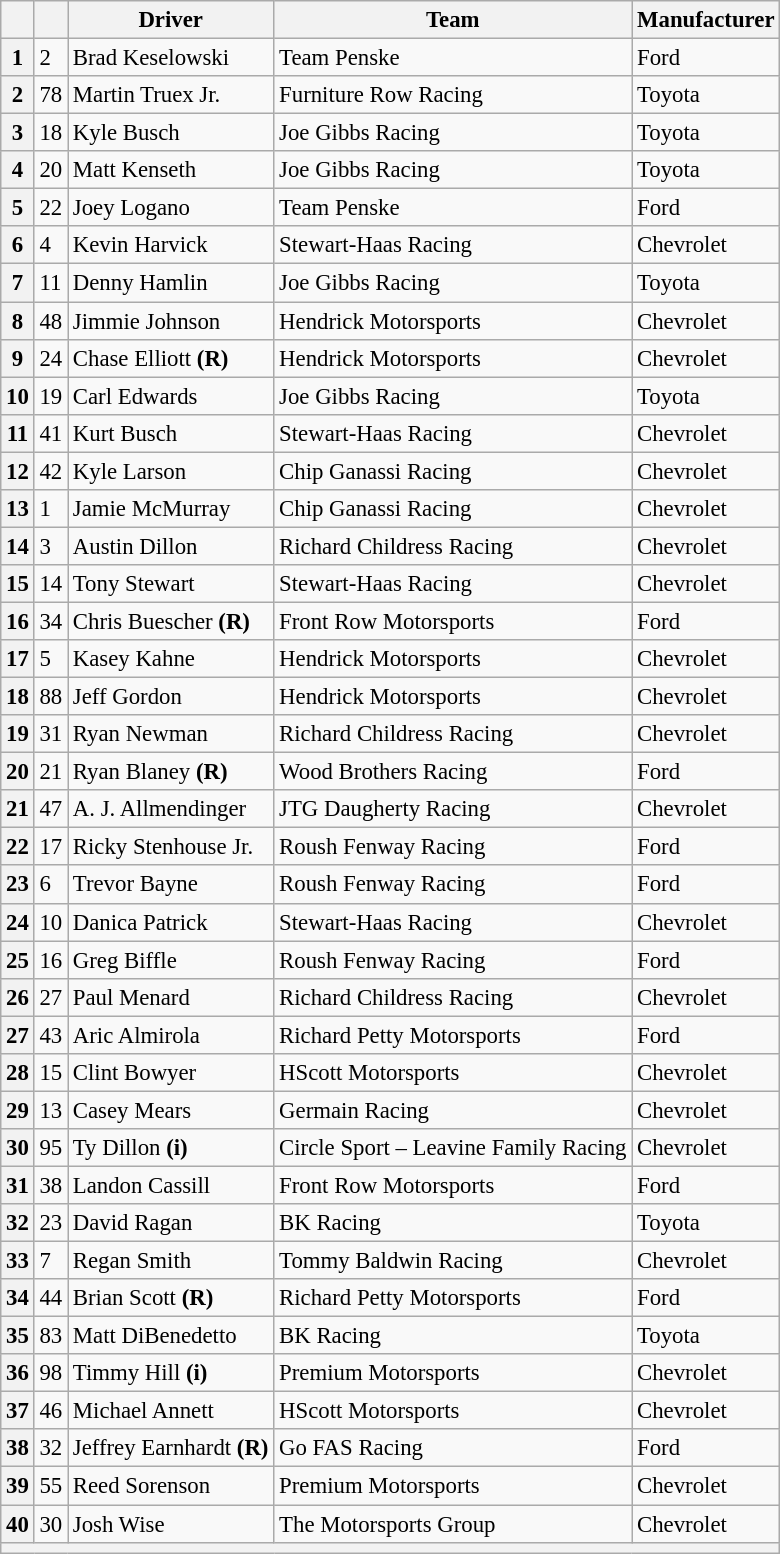<table class="wikitable" style="font-size:95%">
<tr>
<th scope="col"></th>
<th scope="col"></th>
<th scope="col">Driver</th>
<th scope="col">Team</th>
<th scope="col">Manufacturer</th>
</tr>
<tr>
<th scope="row">1</th>
<td>2</td>
<td>Brad Keselowski</td>
<td>Team Penske</td>
<td>Ford</td>
</tr>
<tr>
<th scope="row">2</th>
<td>78</td>
<td>Martin Truex Jr.</td>
<td>Furniture Row Racing</td>
<td>Toyota</td>
</tr>
<tr>
<th scope="row">3</th>
<td>18</td>
<td>Kyle Busch</td>
<td>Joe Gibbs Racing</td>
<td>Toyota</td>
</tr>
<tr>
<th scope="row">4</th>
<td>20</td>
<td>Matt Kenseth</td>
<td>Joe Gibbs Racing</td>
<td>Toyota</td>
</tr>
<tr>
<th scope="row">5</th>
<td>22</td>
<td>Joey Logano</td>
<td>Team Penske</td>
<td>Ford</td>
</tr>
<tr>
<th scope="row">6</th>
<td>4</td>
<td>Kevin Harvick</td>
<td>Stewart-Haas Racing</td>
<td>Chevrolet</td>
</tr>
<tr>
<th scope="row">7</th>
<td>11</td>
<td>Denny Hamlin</td>
<td>Joe Gibbs Racing</td>
<td>Toyota</td>
</tr>
<tr>
<th scope="row">8</th>
<td>48</td>
<td>Jimmie Johnson</td>
<td>Hendrick Motorsports</td>
<td>Chevrolet</td>
</tr>
<tr>
<th scope="row">9</th>
<td>24</td>
<td>Chase Elliott <strong>(R)</strong></td>
<td>Hendrick Motorsports</td>
<td>Chevrolet</td>
</tr>
<tr>
<th scope="row">10</th>
<td>19</td>
<td>Carl Edwards</td>
<td>Joe Gibbs Racing</td>
<td>Toyota</td>
</tr>
<tr>
<th scope="row">11</th>
<td>41</td>
<td>Kurt Busch</td>
<td>Stewart-Haas Racing</td>
<td>Chevrolet</td>
</tr>
<tr>
<th scope="row">12</th>
<td>42</td>
<td>Kyle Larson</td>
<td>Chip Ganassi Racing</td>
<td>Chevrolet</td>
</tr>
<tr>
<th scope="row">13</th>
<td>1</td>
<td>Jamie McMurray</td>
<td>Chip Ganassi Racing</td>
<td>Chevrolet</td>
</tr>
<tr>
<th scope="row">14</th>
<td>3</td>
<td>Austin Dillon</td>
<td>Richard Childress Racing</td>
<td>Chevrolet</td>
</tr>
<tr>
<th scope="row">15</th>
<td>14</td>
<td>Tony Stewart</td>
<td>Stewart-Haas Racing</td>
<td>Chevrolet</td>
</tr>
<tr>
<th scope="row">16</th>
<td>34</td>
<td>Chris Buescher <strong>(R)</strong></td>
<td>Front Row Motorsports</td>
<td>Ford</td>
</tr>
<tr>
<th scope="row">17</th>
<td>5</td>
<td>Kasey Kahne</td>
<td>Hendrick Motorsports</td>
<td>Chevrolet</td>
</tr>
<tr>
<th scope="row">18</th>
<td>88</td>
<td>Jeff Gordon</td>
<td>Hendrick Motorsports</td>
<td>Chevrolet</td>
</tr>
<tr>
<th scope="row">19</th>
<td>31</td>
<td>Ryan Newman</td>
<td>Richard Childress Racing</td>
<td>Chevrolet</td>
</tr>
<tr>
<th scope="row">20</th>
<td>21</td>
<td>Ryan Blaney <strong>(R)</strong></td>
<td>Wood Brothers Racing</td>
<td>Ford</td>
</tr>
<tr>
<th scope="row">21</th>
<td>47</td>
<td>A. J. Allmendinger</td>
<td>JTG Daugherty Racing</td>
<td>Chevrolet</td>
</tr>
<tr>
<th scope="row">22</th>
<td>17</td>
<td>Ricky Stenhouse Jr.</td>
<td>Roush Fenway Racing</td>
<td>Ford</td>
</tr>
<tr>
<th scope="row">23</th>
<td>6</td>
<td>Trevor Bayne</td>
<td>Roush Fenway Racing</td>
<td>Ford</td>
</tr>
<tr>
<th scope="row">24</th>
<td>10</td>
<td>Danica Patrick</td>
<td>Stewart-Haas Racing</td>
<td>Chevrolet</td>
</tr>
<tr>
<th scope="row">25</th>
<td>16</td>
<td>Greg Biffle</td>
<td>Roush Fenway Racing</td>
<td>Ford</td>
</tr>
<tr>
<th scope="row">26</th>
<td>27</td>
<td>Paul Menard</td>
<td>Richard Childress Racing</td>
<td>Chevrolet</td>
</tr>
<tr>
<th scope="row">27</th>
<td>43</td>
<td>Aric Almirola</td>
<td>Richard Petty Motorsports</td>
<td>Ford</td>
</tr>
<tr>
<th scope="row">28</th>
<td>15</td>
<td>Clint Bowyer</td>
<td>HScott Motorsports</td>
<td>Chevrolet</td>
</tr>
<tr>
<th scope="row">29</th>
<td>13</td>
<td>Casey Mears</td>
<td>Germain Racing</td>
<td>Chevrolet</td>
</tr>
<tr>
<th scope="row">30</th>
<td>95</td>
<td>Ty Dillon <strong>(i)</strong></td>
<td>Circle Sport – Leavine Family Racing</td>
<td>Chevrolet</td>
</tr>
<tr>
<th scope="row">31</th>
<td>38</td>
<td>Landon Cassill</td>
<td>Front Row Motorsports</td>
<td>Ford</td>
</tr>
<tr>
<th scope="row">32</th>
<td>23</td>
<td>David Ragan</td>
<td>BK Racing</td>
<td>Toyota</td>
</tr>
<tr>
<th scope="row">33</th>
<td>7</td>
<td>Regan Smith</td>
<td>Tommy Baldwin Racing</td>
<td>Chevrolet</td>
</tr>
<tr>
<th scope="row">34</th>
<td>44</td>
<td>Brian Scott <strong>(R)</strong></td>
<td>Richard Petty Motorsports</td>
<td>Ford</td>
</tr>
<tr>
<th scope="row">35</th>
<td>83</td>
<td>Matt DiBenedetto</td>
<td>BK Racing</td>
<td>Toyota</td>
</tr>
<tr>
<th scope="row">36</th>
<td>98</td>
<td>Timmy Hill <strong>(i)</strong></td>
<td>Premium Motorsports</td>
<td>Chevrolet</td>
</tr>
<tr>
<th scope="row">37</th>
<td>46</td>
<td>Michael Annett</td>
<td>HScott Motorsports</td>
<td>Chevrolet</td>
</tr>
<tr>
<th scope="row">38</th>
<td>32</td>
<td>Jeffrey Earnhardt <strong>(R)</strong></td>
<td>Go FAS Racing</td>
<td>Ford</td>
</tr>
<tr>
<th scope="row">39</th>
<td>55</td>
<td>Reed Sorenson</td>
<td>Premium Motorsports</td>
<td>Chevrolet</td>
</tr>
<tr>
<th scope="row">40</th>
<td>30</td>
<td>Josh Wise</td>
<td>The Motorsports Group</td>
<td>Chevrolet</td>
</tr>
<tr>
<th colspan="8"></th>
</tr>
</table>
